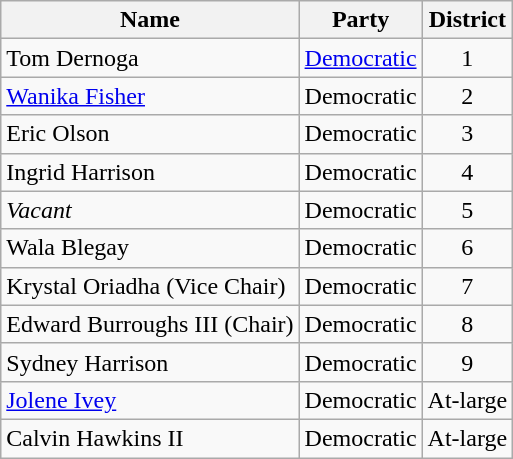<table class="wikitable"  style="display: inline-table; margin: 2em;">
<tr>
<th>Name</th>
<th>Party</th>
<th>District</th>
</tr>
<tr>
<td>Tom Dernoga</td>
<td><a href='#'>Democratic</a></td>
<td style="text-align: center;">1</td>
</tr>
<tr>
<td><a href='#'>Wanika Fisher</a></td>
<td>Democratic</td>
<td style="text-align: center;">2</td>
</tr>
<tr>
<td>Eric Olson</td>
<td>Democratic</td>
<td style="text-align: center;">3</td>
</tr>
<tr>
<td>Ingrid Harrison</td>
<td>Democratic</td>
<td style="text-align: center;">4</td>
</tr>
<tr>
<td><em>Vacant</em></td>
<td>Democratic</td>
<td style="text-align: center;">5</td>
</tr>
<tr>
<td>Wala Blegay</td>
<td>Democratic</td>
<td style="text-align: center;">6</td>
</tr>
<tr>
<td>Krystal Oriadha (Vice Chair)</td>
<td>Democratic</td>
<td style="text-align: center;">7</td>
</tr>
<tr>
<td>Edward Burroughs III (Chair)</td>
<td>Democratic</td>
<td style="text-align: center;">8</td>
</tr>
<tr>
<td>Sydney Harrison</td>
<td>Democratic</td>
<td style="text-align: center;">9</td>
</tr>
<tr>
<td><a href='#'>Jolene Ivey</a></td>
<td>Democratic</td>
<td style="text-align: center;">At-large</td>
</tr>
<tr>
<td>Calvin Hawkins II</td>
<td>Democratic</td>
<td style="text-align: center;">At-large</td>
</tr>
</table>
